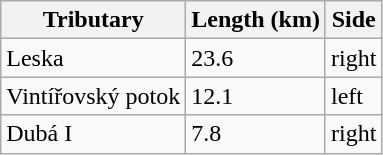<table class="wikitable">
<tr>
<th>Tributary</th>
<th>Length (km)</th>
<th>Side</th>
</tr>
<tr>
<td>Leska</td>
<td>23.6</td>
<td>right</td>
</tr>
<tr>
<td>Vintířovský potok</td>
<td>12.1</td>
<td>left</td>
</tr>
<tr>
<td>Dubá I</td>
<td>7.8</td>
<td>right</td>
</tr>
</table>
